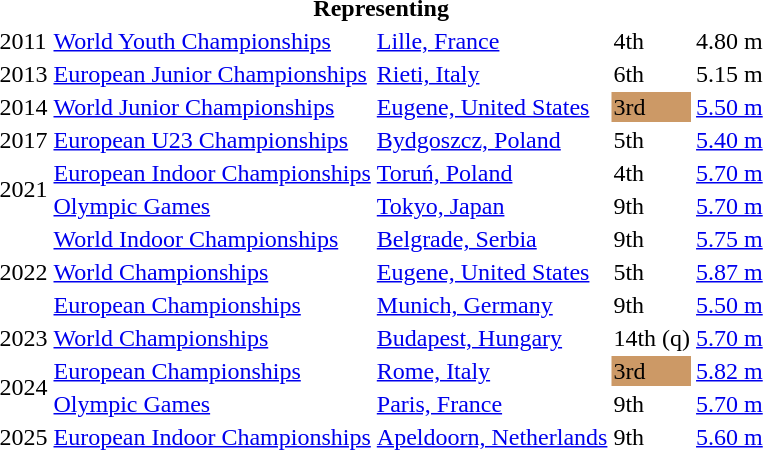<table>
<tr>
<th colspan="5">Representing </th>
</tr>
<tr>
<td>2011</td>
<td><a href='#'>World Youth Championships</a></td>
<td><a href='#'>Lille, France</a></td>
<td>4th</td>
<td>4.80 m</td>
</tr>
<tr>
<td>2013</td>
<td><a href='#'>European Junior Championships</a></td>
<td><a href='#'>Rieti, Italy</a></td>
<td>6th</td>
<td>5.15 m</td>
</tr>
<tr>
<td>2014</td>
<td><a href='#'>World Junior Championships</a></td>
<td><a href='#'>Eugene, United States</a></td>
<td bgcolor=cc9966>3rd</td>
<td><a href='#'>5.50 m</a></td>
</tr>
<tr>
<td>2017</td>
<td><a href='#'>European U23 Championships</a></td>
<td><a href='#'>Bydgoszcz, Poland</a></td>
<td>5th</td>
<td><a href='#'>5.40 m</a></td>
</tr>
<tr>
<td rowspan=2>2021</td>
<td><a href='#'>European Indoor Championships</a></td>
<td><a href='#'>Toruń, Poland</a></td>
<td>4th</td>
<td><a href='#'>5.70 m</a></td>
</tr>
<tr>
<td><a href='#'>Olympic Games</a></td>
<td><a href='#'>Tokyo, Japan</a></td>
<td>9th</td>
<td><a href='#'>5.70 m</a></td>
</tr>
<tr>
<td rowspan=3>2022</td>
<td><a href='#'>World Indoor Championships</a></td>
<td><a href='#'>Belgrade, Serbia</a></td>
<td>9th</td>
<td><a href='#'>5.75 m</a></td>
</tr>
<tr>
<td><a href='#'>World Championships</a></td>
<td><a href='#'>Eugene, United States</a></td>
<td>5th</td>
<td><a href='#'>5.87 m</a></td>
</tr>
<tr>
<td><a href='#'>European Championships</a></td>
<td><a href='#'>Munich, Germany</a></td>
<td>9th</td>
<td><a href='#'>5.50 m</a></td>
</tr>
<tr>
<td>2023</td>
<td><a href='#'>World Championships</a></td>
<td><a href='#'>Budapest, Hungary</a></td>
<td>14th (q)</td>
<td><a href='#'>5.70 m</a></td>
</tr>
<tr>
<td rowspan=2>2024</td>
<td><a href='#'>European Championships</a></td>
<td><a href='#'>Rome, Italy</a></td>
<td bgcolor=cc9966>3rd</td>
<td><a href='#'>5.82 m</a></td>
</tr>
<tr>
<td><a href='#'>Olympic Games</a></td>
<td><a href='#'>Paris, France</a></td>
<td>9th</td>
<td><a href='#'>5.70 m</a></td>
</tr>
<tr>
<td>2025</td>
<td><a href='#'>European Indoor Championships</a></td>
<td><a href='#'>Apeldoorn, Netherlands</a></td>
<td>9th</td>
<td><a href='#'>5.60 m</a></td>
</tr>
</table>
